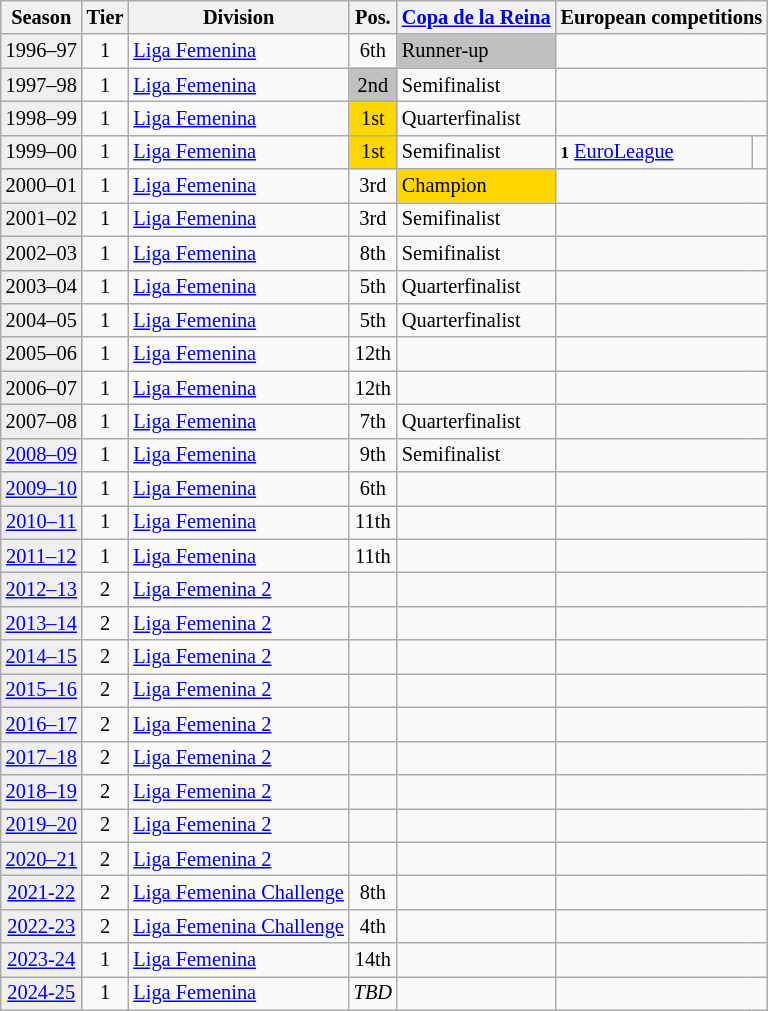<table class="wikitable" style="text-align:center; font-size:85%">
<tr>
<th>Season</th>
<th>Tier</th>
<th>Division</th>
<th>Pos.</th>
<th><a href='#'>Copa de la Reina</a></th>
<th colspan=2>European competitions</th>
</tr>
<tr>
<td bgcolor=#efefef>1996–97</td>
<td>1</td>
<td align=left><a href='#'>Liga Femenina</a></td>
<td>6th</td>
<td align=left bgcolor=silver>Runner-up</td>
<td colspan=2></td>
</tr>
<tr>
<td bgcolor=#efefef>1997–98</td>
<td>1</td>
<td align=left><a href='#'>Liga Femenina</a></td>
<td bgcolor=silver>2nd</td>
<td align=left>Semifinalist</td>
<td colspan=2></td>
</tr>
<tr>
<td bgcolor=#efefef>1998–99</td>
<td>1</td>
<td align=left><a href='#'>Liga Femenina</a></td>
<td bgcolor=gold>1st</td>
<td align=left>Quarterfinalist</td>
<td colspan=2></td>
</tr>
<tr>
<td bgcolor=#efefef>1999–00</td>
<td>1</td>
<td align=left><a href='#'>Liga Femenina</a></td>
<td bgcolor=gold>1st</td>
<td align=left>Semifinalist</td>
<td align=left><small><strong>1</strong></small> <a href='#'>EuroLeague</a></td>
<td></td>
</tr>
<tr>
<td bgcolor=#efefef>2000–01</td>
<td>1</td>
<td align=left><a href='#'>Liga Femenina</a></td>
<td>3rd</td>
<td align=left bgcolor=gold>Champion</td>
<td colspan=2></td>
</tr>
<tr>
<td bgcolor=#efefef>2001–02</td>
<td>1</td>
<td align=left><a href='#'>Liga Femenina</a></td>
<td>3rd</td>
<td align=left>Semifinalist</td>
<td colspan=2></td>
</tr>
<tr>
<td bgcolor=#efefef>2002–03</td>
<td>1</td>
<td align=left><a href='#'>Liga Femenina</a></td>
<td>8th</td>
<td align=left>Semifinalist</td>
<td colspan=2></td>
</tr>
<tr>
<td bgcolor=#efefef>2003–04</td>
<td>1</td>
<td align=left><a href='#'>Liga Femenina</a></td>
<td>5th</td>
<td align=left>Quarterfinalist</td>
<td colspan=2></td>
</tr>
<tr>
<td bgcolor=#efefef>2004–05</td>
<td>1</td>
<td align=left><a href='#'>Liga Femenina</a></td>
<td>5th</td>
<td align=left>Quarterfinalist</td>
<td colspan=2></td>
</tr>
<tr>
<td bgcolor=#efefef>2005–06</td>
<td>1</td>
<td align=left><a href='#'>Liga Femenina</a></td>
<td>12th</td>
<td></td>
<td colspan=2></td>
</tr>
<tr>
<td bgcolor=#efefef>2006–07</td>
<td>1</td>
<td align=left><a href='#'>Liga Femenina</a></td>
<td>12th</td>
<td></td>
<td colspan=2></td>
</tr>
<tr>
<td bgcolor=#efefef>2007–08</td>
<td>1</td>
<td align=left><a href='#'>Liga Femenina</a></td>
<td>7th</td>
<td align=left>Quarterfinalist</td>
<td colspan=2></td>
</tr>
<tr>
<td bgcolor=#efefef><a href='#'>2008–09</a></td>
<td>1</td>
<td align=left><a href='#'>Liga Femenina</a></td>
<td>9th</td>
<td align=left>Semifinalist</td>
<td colspan=2></td>
</tr>
<tr>
<td bgcolor=#efefef><a href='#'>2009–10</a></td>
<td>1</td>
<td align=left><a href='#'>Liga Femenina</a></td>
<td>6th</td>
<td></td>
<td colspan=2></td>
</tr>
<tr>
<td bgcolor=#efefef><a href='#'>2010–11</a></td>
<td>1</td>
<td align=left><a href='#'>Liga Femenina</a></td>
<td>11th</td>
<td></td>
<td colspan=2></td>
</tr>
<tr>
<td bgcolor=#efefef><a href='#'>2011–12</a></td>
<td>1</td>
<td align=left><a href='#'>Liga Femenina</a></td>
<td>11th</td>
<td></td>
<td colspan=2></td>
</tr>
<tr>
<td bgcolor=#efefef><a href='#'>2012–13</a></td>
<td>2</td>
<td align=left><a href='#'>Liga Femenina 2</a></td>
<td></td>
<td></td>
<td colspan=2></td>
</tr>
<tr>
<td bgcolor=#efefef><a href='#'>2013–14</a></td>
<td>2</td>
<td align=left><a href='#'>Liga Femenina 2</a></td>
<td></td>
<td></td>
<td colspan=2></td>
</tr>
<tr>
<td bgcolor=#efefef><a href='#'>2014–15</a></td>
<td>2</td>
<td align=left><a href='#'>Liga Femenina 2</a></td>
<td></td>
<td></td>
<td colspan=2></td>
</tr>
<tr>
<td bgcolor=#efefef><a href='#'>2015–16</a></td>
<td>2</td>
<td align=left><a href='#'>Liga Femenina 2</a></td>
<td></td>
<td></td>
<td colspan=2></td>
</tr>
<tr>
<td bgcolor=#efefef><a href='#'>2016–17</a></td>
<td>2</td>
<td align=left><a href='#'>Liga Femenina 2</a></td>
<td></td>
<td></td>
<td colspan=2></td>
</tr>
<tr>
<td bgcolor=#efefef><a href='#'>2017–18</a></td>
<td>2</td>
<td align=left><a href='#'>Liga Femenina 2</a></td>
<td></td>
<td></td>
<td colspan=2></td>
</tr>
<tr>
<td bgcolor=#efefef><a href='#'>2018–19</a></td>
<td>2</td>
<td align=left><a href='#'>Liga Femenina 2</a></td>
<td></td>
<td></td>
<td colspan=2></td>
</tr>
<tr>
<td bgcolor=#efefef><a href='#'>2019–20</a></td>
<td>2</td>
<td align=left><a href='#'>Liga Femenina 2</a></td>
<td></td>
<td></td>
<td colspan=2></td>
</tr>
<tr>
<td bgcolor=#efefef><a href='#'>2020–21</a></td>
<td>2</td>
<td align=left><a href='#'>Liga Femenina 2</a></td>
<td></td>
<td></td>
<td colspan=2></td>
</tr>
<tr>
<td bgcolor=#efefef><a href='#'>2021-22</a></td>
<td>2</td>
<td align=left><a href='#'>Liga Femenina Challenge</a></td>
<td>8th</td>
<td></td>
<td colspan=2></td>
</tr>
<tr>
<td bgcolor=#efefef><a href='#'>2022-23</a></td>
<td>2</td>
<td align=left><a href='#'>Liga Femenina Challenge</a></td>
<td>4th</td>
<td></td>
<td colspan=2></td>
</tr>
<tr>
<td bgcolor=#efefef><a href='#'>2023-24</a></td>
<td>1</td>
<td align=left><a href='#'>Liga Femenina</a></td>
<td>14th</td>
<td></td>
<td colspan=2></td>
</tr>
<tr>
<td bgcolor=#efefef><a href='#'>2024-25</a></td>
<td>1</td>
<td align=left><a href='#'>Liga Femenina</a></td>
<td><em>TBD</em></td>
<td></td>
<td colspan=2></td>
</tr>
</table>
